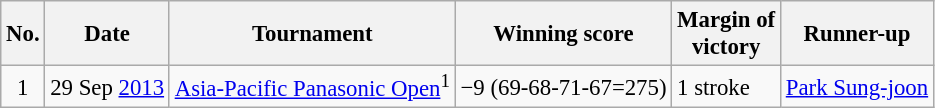<table class="wikitable" style="font-size:95%;">
<tr>
<th>No.</th>
<th>Date</th>
<th>Tournament</th>
<th>Winning score</th>
<th>Margin of<br>victory</th>
<th>Runner-up</th>
</tr>
<tr>
<td align=center>1</td>
<td align=right>29 Sep <a href='#'>2013</a></td>
<td><a href='#'>Asia-Pacific Panasonic Open</a><sup>1</sup></td>
<td>−9 (69-68-71-67=275)</td>
<td>1 stroke</td>
<td> <a href='#'>Park Sung-joon</a></td>
</tr>
</table>
